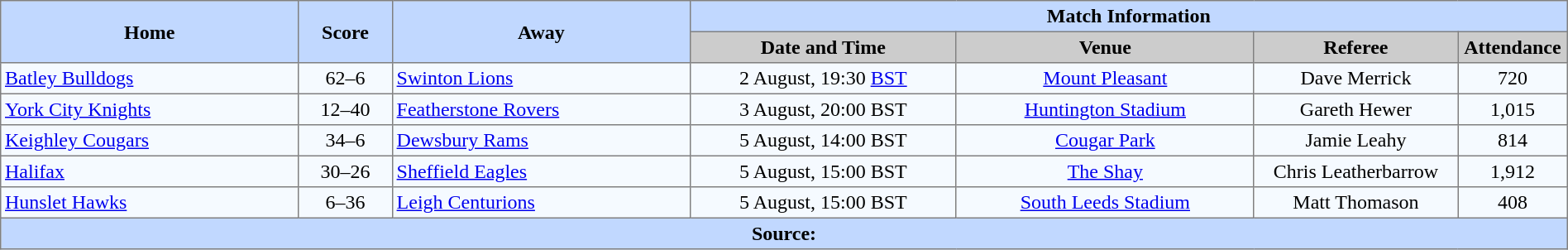<table border="1" cellpadding="3" cellspacing="0" style="border-collapse:collapse; text-align:center; width:100%;">
<tr style="background:#c1d8ff;">
<th rowspan="2" style="width:19%;">Home</th>
<th rowspan="2" style="width:6%;">Score</th>
<th rowspan="2" style="width:19%;">Away</th>
<th colspan=6>Match Information</th>
</tr>
<tr style="background:#ccc;">
<th width=17%>Date and Time</th>
<th width=19%>Venue</th>
<th width=13%>Referee</th>
<th width=7%>Attendance</th>
</tr>
<tr style="background:#f5faff;">
<td align=left> <a href='#'>Batley Bulldogs</a></td>
<td>62–6</td>
<td align=left> <a href='#'>Swinton Lions</a></td>
<td>2 August, 19:30 <a href='#'>BST</a></td>
<td><a href='#'>Mount Pleasant</a></td>
<td>Dave Merrick</td>
<td>720</td>
</tr>
<tr style="background:#f5faff;">
<td align=left> <a href='#'>York City Knights</a></td>
<td>12–40</td>
<td align=left> <a href='#'>Featherstone Rovers</a></td>
<td>3 August, 20:00 BST</td>
<td><a href='#'>Huntington Stadium</a></td>
<td>Gareth Hewer</td>
<td>1,015</td>
</tr>
<tr style="background:#f5faff;">
<td align=left> <a href='#'>Keighley Cougars</a></td>
<td>34–6</td>
<td align=left> <a href='#'>Dewsbury Rams</a></td>
<td>5 August, 14:00 BST</td>
<td><a href='#'>Cougar Park</a></td>
<td>Jamie Leahy</td>
<td>814</td>
</tr>
<tr style="background:#f5faff;">
<td align=left> <a href='#'>Halifax</a></td>
<td>30–26</td>
<td align=left> <a href='#'>Sheffield Eagles</a></td>
<td>5 August, 15:00 BST</td>
<td><a href='#'>The Shay</a></td>
<td>Chris Leatherbarrow</td>
<td>1,912</td>
</tr>
<tr style="background:#f5faff;">
<td align=left> <a href='#'>Hunslet Hawks</a></td>
<td>6–36</td>
<td align=left> <a href='#'>Leigh Centurions</a></td>
<td>5 August, 15:00 BST</td>
<td><a href='#'>South Leeds Stadium</a></td>
<td>Matt Thomason</td>
<td>408</td>
</tr>
<tr style="background:#c1d8ff;">
<th colspan=12>Source:</th>
</tr>
</table>
